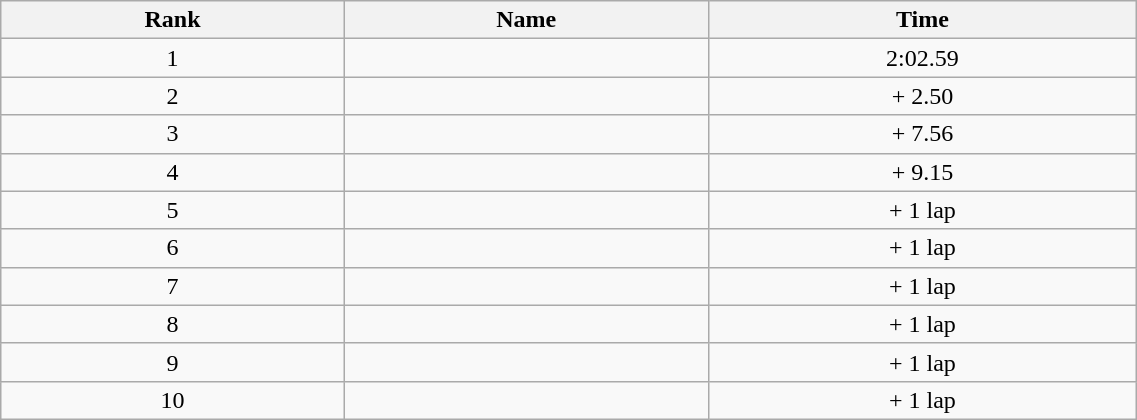<table class="wikitable" style="text-align:center;" width="60%">
<tr>
<th>Rank</th>
<th>Name</th>
<th>Time</th>
</tr>
<tr>
<td>1</td>
<td align=left></td>
<td>2:02.59</td>
</tr>
<tr>
<td>2</td>
<td align=left></td>
<td>+ 2.50</td>
</tr>
<tr>
<td>3</td>
<td align=left></td>
<td>+ 7.56</td>
</tr>
<tr>
<td>4</td>
<td align=left></td>
<td>+ 9.15</td>
</tr>
<tr>
<td>5</td>
<td align=left></td>
<td>+ 1 lap</td>
</tr>
<tr>
<td>6</td>
<td align=left></td>
<td>+ 1 lap</td>
</tr>
<tr>
<td>7</td>
<td align=left></td>
<td>+ 1 lap</td>
</tr>
<tr>
<td>8</td>
<td align=left></td>
<td>+ 1 lap</td>
</tr>
<tr>
<td>9</td>
<td align=left></td>
<td>+ 1 lap</td>
</tr>
<tr>
<td>10</td>
<td align=left></td>
<td>+ 1 lap</td>
</tr>
</table>
